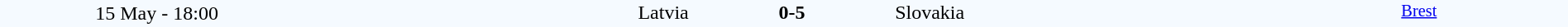<table style="width: 100%; background:#F5FAFF;" cellspacing="0">
<tr>
<td align=center rowspan=3 width=20%>15 May - 18:00</td>
</tr>
<tr>
<td width=24% align=right>Latvia</td>
<td align=center width=13%><strong>0-5</strong></td>
<td width=24%>Slovakia</td>
<td style=font-size:85% rowspan=3 valign=top align=center><a href='#'>Brest</a></td>
</tr>
<tr style=font-size:85%>
<td align=right valign=top></td>
<td></td>
<td></td>
</tr>
</table>
